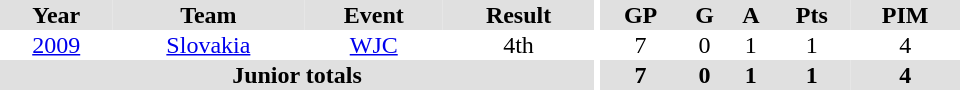<table border="0" cellpadding="1" cellspacing="0" ID="Table3" style="text-align:center; width:40em">
<tr ALIGN="center" bgcolor="#e0e0e0">
<th>Year</th>
<th>Team</th>
<th>Event</th>
<th>Result</th>
<th rowspan="99" bgcolor="#ffffff"></th>
<th>GP</th>
<th>G</th>
<th>A</th>
<th>Pts</th>
<th>PIM</th>
</tr>
<tr>
</tr>
<tr>
<td><a href='#'>2009</a></td>
<td><a href='#'>Slovakia</a></td>
<td><a href='#'>WJC</a></td>
<td>4th</td>
<td>7</td>
<td>0</td>
<td>1</td>
<td>1</td>
<td>4</td>
</tr>
<tr bgcolor="#e0e0e0">
<th colspan="4">Junior totals</th>
<th>7</th>
<th>0</th>
<th>1</th>
<th>1</th>
<th>4</th>
</tr>
</table>
